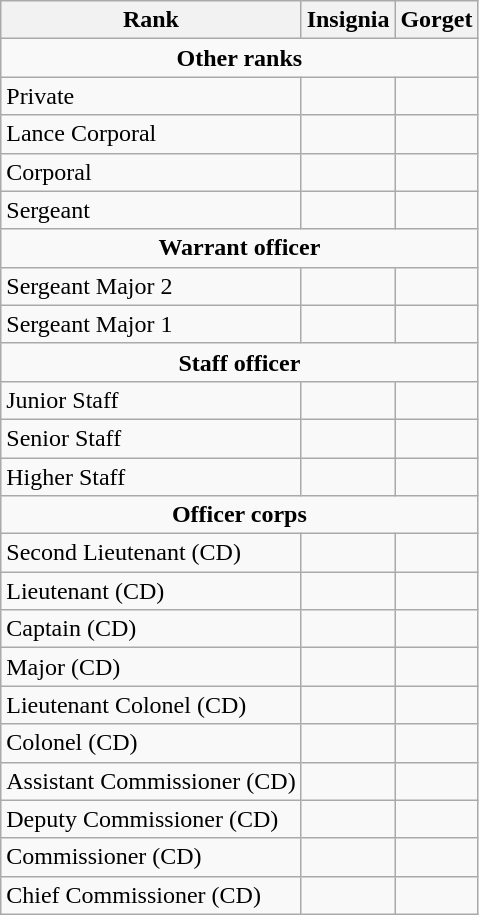<table class="wikitable">
<tr>
<th>Rank</th>
<th>Insignia</th>
<th>Gorget</th>
</tr>
<tr>
<td colspan="3" align="center"><strong>Other ranks</strong></td>
</tr>
<tr>
<td>Private</td>
<td></td>
<td></td>
</tr>
<tr>
<td>Lance Corporal</td>
<td></td>
<td></td>
</tr>
<tr>
<td>Corporal</td>
<td></td>
<td></td>
</tr>
<tr>
<td>Sergeant</td>
<td></td>
<td></td>
</tr>
<tr>
<td colspan="3" align="center"><strong>Warrant officer</strong></td>
</tr>
<tr>
<td>Sergeant Major 2</td>
<td></td>
<td></td>
</tr>
<tr>
<td>Sergeant Major 1</td>
<td></td>
<td></td>
</tr>
<tr>
<td colspan="3" align="center"><strong>Staff officer</strong></td>
</tr>
<tr>
<td>Junior Staff</td>
<td></td>
<td></td>
</tr>
<tr>
<td>Senior Staff</td>
<td></td>
<td></td>
</tr>
<tr>
<td>Higher Staff</td>
<td></td>
<td></td>
</tr>
<tr>
<td colspan="3" align="center"><strong>Officer corps</strong></td>
</tr>
<tr>
<td>Second Lieutenant (CD)</td>
<td></td>
<td></td>
</tr>
<tr>
<td>Lieutenant (CD)</td>
<td></td>
<td></td>
</tr>
<tr>
<td>Captain (CD)</td>
<td></td>
<td></td>
</tr>
<tr>
<td>Major (CD)</td>
<td></td>
<td></td>
</tr>
<tr>
<td>Lieutenant Colonel (CD)</td>
<td></td>
<td></td>
</tr>
<tr>
<td>Colonel (CD)</td>
<td></td>
<td></td>
</tr>
<tr>
<td>Assistant Commissioner (CD)</td>
<td></td>
<td></td>
</tr>
<tr>
<td>Deputy Commissioner (CD)</td>
<td></td>
<td></td>
</tr>
<tr>
<td>Commissioner (CD)</td>
<td></td>
<td></td>
</tr>
<tr>
<td>Chief Commissioner (CD)</td>
<td></td>
<td></td>
</tr>
</table>
